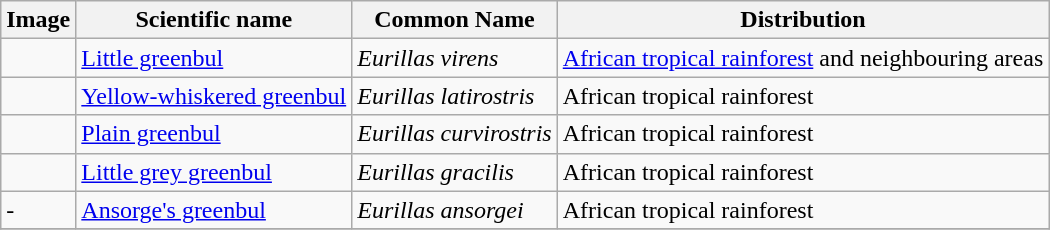<table class="wikitable">
<tr>
<th>Image</th>
<th>Scientific name</th>
<th>Common Name</th>
<th>Distribution</th>
</tr>
<tr>
<td></td>
<td><a href='#'>Little greenbul</a></td>
<td><em>Eurillas virens</em></td>
<td><a href='#'>African tropical rainforest</a> and neighbouring areas</td>
</tr>
<tr>
<td></td>
<td><a href='#'>Yellow-whiskered greenbul</a></td>
<td><em>Eurillas latirostris</em></td>
<td>African tropical rainforest</td>
</tr>
<tr>
<td></td>
<td><a href='#'>Plain greenbul</a></td>
<td><em>Eurillas curvirostris</em></td>
<td>African tropical rainforest</td>
</tr>
<tr>
<td></td>
<td><a href='#'>Little grey greenbul</a></td>
<td><em>Eurillas gracilis</em></td>
<td>African tropical rainforest</td>
</tr>
<tr>
<td>-</td>
<td><a href='#'>Ansorge's greenbul</a></td>
<td><em>Eurillas ansorgei</em></td>
<td>African tropical rainforest</td>
</tr>
<tr>
</tr>
</table>
